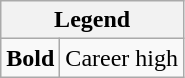<table class="wikitable mw-collapsible mw-collapsed">
<tr>
<th colspan="2">Legend</th>
</tr>
<tr>
<td><strong>Bold</strong></td>
<td>Career high</td>
</tr>
</table>
